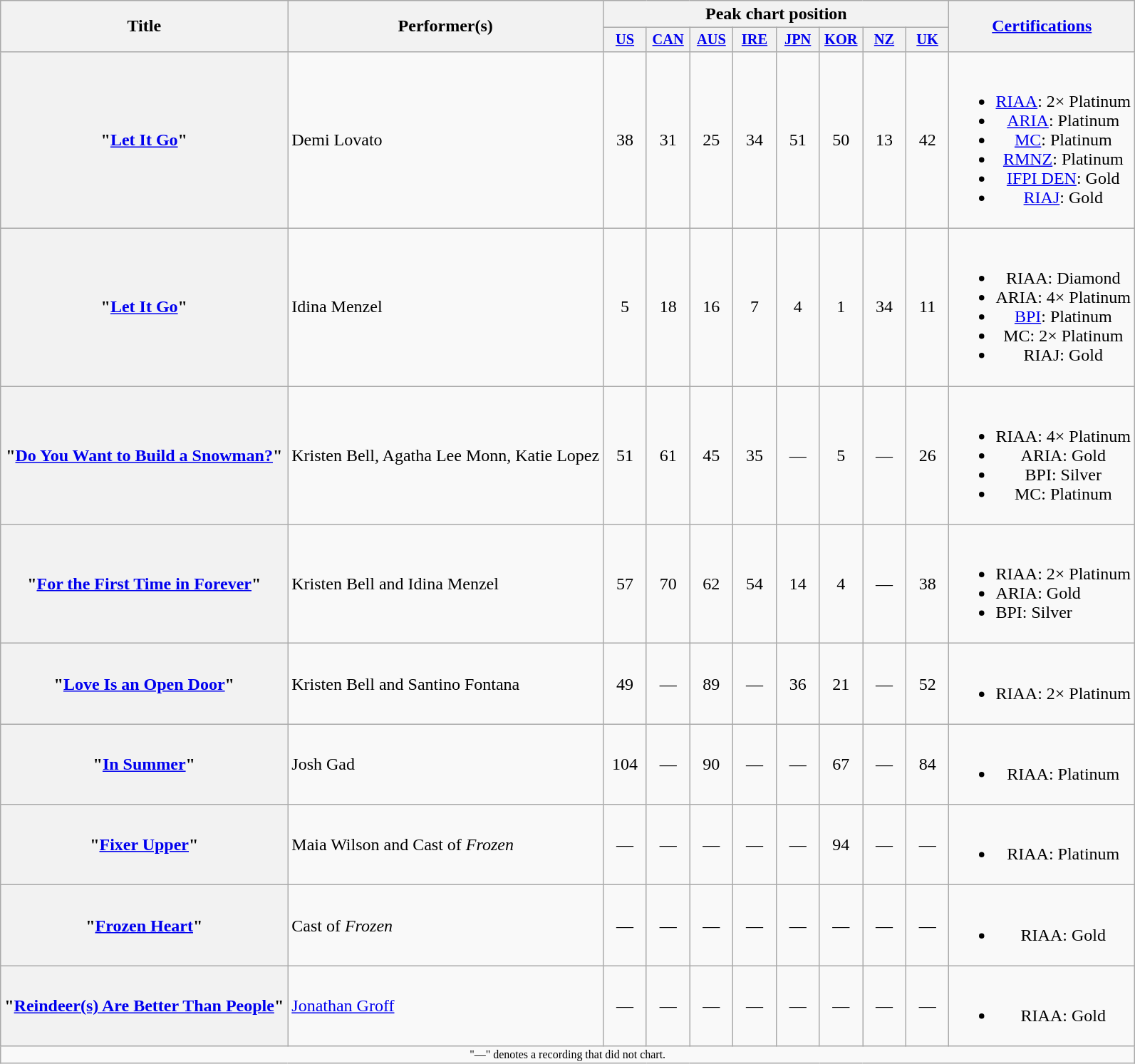<table class="wikitable plainrowheaders" style="text-align:center;">
<tr>
<th scope="col" rowspan="2">Title</th>
<th scope="col" rowspan="2">Performer(s)</th>
<th scope="col" colspan="8">Peak chart position</th>
<th scope="col" rowspan="2"><a href='#'>Certifications</a></th>
</tr>
<tr>
<th scope="col" style="width:2.5em;font-size:85%;"><a href='#'>US</a><br></th>
<th scope="col" style="width:2.5em;font-size:85%;"><a href='#'>CAN</a><br></th>
<th scope="col" style="width:2.5em;font-size:85%;"><a href='#'>AUS</a><br></th>
<th scope="col" style="width:2.5em;font-size:85%;"><a href='#'>IRE</a><br></th>
<th scope="col" style="width:2.5em;font-size:85%;"><a href='#'>JPN</a><br></th>
<th scope="col" style="width:2.5em;font-size:85%;"><a href='#'>KOR</a><br></th>
<th scope="col" style="width:2.5em;font-size:85%;"><a href='#'>NZ</a><br></th>
<th scope="col" style="width:2.5em;font-size:85%;"><a href='#'>UK</a><br></th>
</tr>
<tr>
<th scope="row">"<a href='#'>Let It Go</a>" </th>
<td style="text-align:left;">Demi Lovato</td>
<td>38</td>
<td>31</td>
<td>25</td>
<td>34</td>
<td>51</td>
<td>50</td>
<td>13</td>
<td>42</td>
<td><br><ul><li><a href='#'>RIAA</a>: 2× Platinum</li><li><a href='#'>ARIA</a>: Platinum</li><li><a href='#'>MC</a>: Platinum</li><li><a href='#'>RMNZ</a>: Platinum</li><li><a href='#'>IFPI DEN</a>: Gold</li><li><a href='#'>RIAJ</a>: Gold</li></ul></td>
</tr>
<tr>
<th scope="row">"<a href='#'>Let It Go</a>"</th>
<td style="text-align:left;">Idina Menzel</td>
<td>5</td>
<td>18</td>
<td>16</td>
<td>7</td>
<td>4</td>
<td>1</td>
<td>34</td>
<td>11</td>
<td><br><ul><li>RIAA: Diamond</li><li>ARIA: 4× Platinum</li><li><a href='#'>BPI</a>: Platinum</li><li>MC: 2× Platinum</li><li>RIAJ: Gold</li></ul></td>
</tr>
<tr>
<th scope="row">"<a href='#'>Do You Want to Build a Snowman?</a>"</th>
<td style="text-align:left;">Kristen Bell, Agatha Lee Monn, Katie Lopez</td>
<td>51</td>
<td>61</td>
<td>45</td>
<td>35</td>
<td>—</td>
<td>5</td>
<td>—</td>
<td>26</td>
<td><br><ul><li>RIAA: 4× Platinum</li><li>ARIA: Gold</li><li>BPI: Silver</li><li>MC: Platinum</li></ul></td>
</tr>
<tr>
<th scope="row">"<a href='#'>For the First Time in Forever</a>"</th>
<td style="text-align:left;">Kristen Bell and Idina Menzel</td>
<td>57</td>
<td>70</td>
<td>62</td>
<td>54</td>
<td>14</td>
<td>4</td>
<td>—</td>
<td>38</td>
<td style="text-align:left;"><br><ul><li>RIAA: 2× Platinum</li><li>ARIA: Gold</li><li>BPI: Silver</li></ul></td>
</tr>
<tr>
<th scope="row">"<a href='#'>Love Is an Open Door</a>"</th>
<td style="text-align:left;">Kristen Bell and Santino Fontana</td>
<td>49</td>
<td>—</td>
<td>89</td>
<td>—</td>
<td>36</td>
<td>21</td>
<td>—</td>
<td>52</td>
<td><br><ul><li>RIAA: 2× Platinum</li></ul></td>
</tr>
<tr>
<th scope="row">"<a href='#'>In Summer</a>"</th>
<td style="text-align:left;">Josh Gad</td>
<td>104</td>
<td>—</td>
<td>90</td>
<td>—</td>
<td>—</td>
<td>67</td>
<td>—</td>
<td>84</td>
<td><br><ul><li>RIAA: Platinum</li></ul></td>
</tr>
<tr>
<th scope="row">"<a href='#'>Fixer Upper</a>"</th>
<td style="text-align:left;">Maia Wilson and Cast of <em>Frozen</em></td>
<td>—</td>
<td>—</td>
<td>—</td>
<td>—</td>
<td>—</td>
<td>94</td>
<td>—</td>
<td>—</td>
<td><br><ul><li>RIAA: Platinum</li></ul></td>
</tr>
<tr>
<th scope="row">"<a href='#'>Frozen Heart</a>"</th>
<td style="text-align:left;">Cast of <em>Frozen</em></td>
<td>—</td>
<td>—</td>
<td>—</td>
<td>—</td>
<td>—</td>
<td>—</td>
<td>—</td>
<td>—</td>
<td><br><ul><li>RIAA: Gold</li></ul></td>
</tr>
<tr>
<th scope="row">"<a href='#'>Reindeer(s) Are Better Than People</a>"</th>
<td style="text-align:left;"><a href='#'>Jonathan Groff</a></td>
<td>—</td>
<td>—</td>
<td>—</td>
<td>—</td>
<td>—</td>
<td>—</td>
<td>—</td>
<td>—</td>
<td><br><ul><li>RIAA: Gold</li></ul></td>
</tr>
<tr>
<td colspan="14" style="font-size:8pt">"—" denotes a recording that did not chart.</td>
</tr>
</table>
